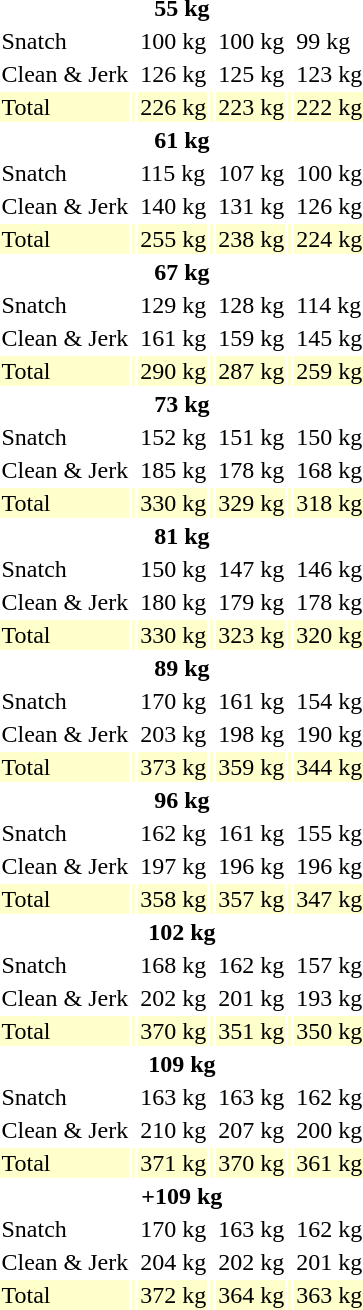<table>
<tr>
<th colspan=7>55 kg</th>
</tr>
<tr>
<td>Snatch</td>
<td></td>
<td>100 kg</td>
<td></td>
<td>100 kg</td>
<td></td>
<td>99 kg</td>
</tr>
<tr>
<td>Clean & Jerk</td>
<td></td>
<td>126 kg</td>
<td></td>
<td>125 kg</td>
<td></td>
<td>123 kg</td>
</tr>
<tr bgcolor=ffffcc>
<td>Total</td>
<td></td>
<td>226 kg</td>
<td></td>
<td>223 kg</td>
<td></td>
<td>222 kg</td>
</tr>
<tr>
<th colspan=7>61 kg</th>
</tr>
<tr>
<td>Snatch</td>
<td></td>
<td>115 kg</td>
<td></td>
<td>107 kg</td>
<td></td>
<td>100 kg</td>
</tr>
<tr>
<td>Clean & Jerk</td>
<td></td>
<td>140 kg</td>
<td></td>
<td>131 kg</td>
<td></td>
<td>126 kg</td>
</tr>
<tr bgcolor=ffffcc>
<td>Total</td>
<td></td>
<td>255 kg</td>
<td></td>
<td>238  kg</td>
<td></td>
<td>224 kg</td>
</tr>
<tr>
<th colspan=7>67 kg</th>
</tr>
<tr>
<td>Snatch</td>
<td></td>
<td>129 kg</td>
<td></td>
<td>128 kg</td>
<td></td>
<td>114 kg</td>
</tr>
<tr>
<td>Clean & Jerk</td>
<td></td>
<td>161 kg</td>
<td></td>
<td>159 kg</td>
<td></td>
<td>145 kg</td>
</tr>
<tr bgcolor=ffffcc>
<td>Total</td>
<td></td>
<td>290 kg</td>
<td></td>
<td>287 kg</td>
<td></td>
<td>259 kg</td>
</tr>
<tr>
<th colspan=7>73 kg</th>
</tr>
<tr>
<td>Snatch</td>
<td></td>
<td>152 kg</td>
<td></td>
<td>151 kg</td>
<td></td>
<td>150 kg</td>
</tr>
<tr>
<td>Clean & Jerk</td>
<td></td>
<td>185 kg</td>
<td></td>
<td>178 kg</td>
<td></td>
<td>168 kg</td>
</tr>
<tr bgcolor=ffffcc>
<td>Total</td>
<td></td>
<td>330 kg</td>
<td></td>
<td>329 kg</td>
<td></td>
<td>318 kg</td>
</tr>
<tr>
<th colspan=7>81 kg</th>
</tr>
<tr>
<td>Snatch</td>
<td></td>
<td>150 kg</td>
<td></td>
<td>147 kg</td>
<td></td>
<td>146 kg</td>
</tr>
<tr>
<td>Clean & Jerk</td>
<td></td>
<td>180 kg</td>
<td></td>
<td>179 kg</td>
<td></td>
<td>178 kg</td>
</tr>
<tr bgcolor=ffffcc>
<td>Total</td>
<td></td>
<td>330 kg</td>
<td></td>
<td>323 kg</td>
<td></td>
<td>320 kg</td>
</tr>
<tr>
<th colspan=7>89 kg</th>
</tr>
<tr>
<td>Snatch</td>
<td></td>
<td>170 kg</td>
<td></td>
<td>161 kg</td>
<td></td>
<td>154 kg</td>
</tr>
<tr>
<td>Clean & Jerk</td>
<td></td>
<td>203 kg</td>
<td></td>
<td>198 kg</td>
<td></td>
<td>190 kg</td>
</tr>
<tr bgcolor=ffffcc>
<td>Total</td>
<td></td>
<td>373 kg</td>
<td></td>
<td>359 kg</td>
<td></td>
<td>344 kg</td>
</tr>
<tr>
<th colspan=7>96 kg</th>
</tr>
<tr>
<td>Snatch</td>
<td></td>
<td>162 kg</td>
<td></td>
<td>161 kg</td>
<td></td>
<td>155 kg</td>
</tr>
<tr>
<td>Clean & Jerk</td>
<td></td>
<td>197 kg</td>
<td></td>
<td>196 kg</td>
<td></td>
<td>196 kg</td>
</tr>
<tr bgcolor=ffffcc>
<td>Total</td>
<td></td>
<td>358 kg</td>
<td></td>
<td>357 kg</td>
<td></td>
<td>347 kg</td>
</tr>
<tr>
<th colspan=7>102 kg</th>
</tr>
<tr>
<td>Snatch</td>
<td></td>
<td>168 kg</td>
<td></td>
<td>162 kg</td>
<td></td>
<td>157 kg</td>
</tr>
<tr>
<td>Clean & Jerk</td>
<td></td>
<td>202 kg</td>
<td></td>
<td>201 kg</td>
<td></td>
<td>193 kg</td>
</tr>
<tr bgcolor=ffffcc>
<td>Total</td>
<td></td>
<td>370 kg</td>
<td></td>
<td>351 kg</td>
<td></td>
<td>350 kg</td>
</tr>
<tr>
<th colspan=7>109 kg</th>
</tr>
<tr>
<td>Snatch</td>
<td></td>
<td>163 kg</td>
<td></td>
<td>163 kg</td>
<td></td>
<td>162 kg</td>
</tr>
<tr>
<td>Clean & Jerk</td>
<td></td>
<td>210 kg</td>
<td></td>
<td>207 kg</td>
<td></td>
<td>200 kg</td>
</tr>
<tr bgcolor=ffffcc>
<td>Total</td>
<td></td>
<td>371 kg</td>
<td></td>
<td>370 kg</td>
<td></td>
<td>361 kg</td>
</tr>
<tr>
<th colspan=7>+109 kg</th>
</tr>
<tr>
<td>Snatch</td>
<td></td>
<td>170 kg</td>
<td></td>
<td>163 kg</td>
<td></td>
<td>162 kg</td>
</tr>
<tr>
<td>Clean & Jerk</td>
<td></td>
<td>204 kg</td>
<td></td>
<td>202 kg</td>
<td></td>
<td>201 kg</td>
</tr>
<tr bgcolor=ffffcc>
<td>Total</td>
<td></td>
<td>372 kg</td>
<td></td>
<td>364 kg</td>
<td></td>
<td>363 kg</td>
</tr>
</table>
